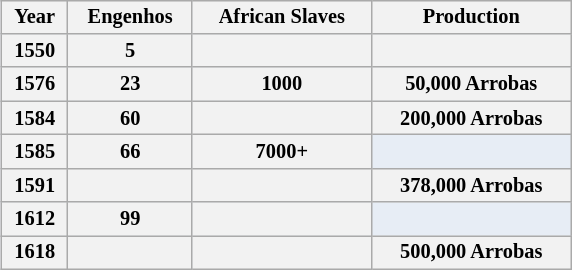<table class="wikitable" style="float:right; margin-left:1em; margin-right:0; font-size:85%; background:#e7edf5; width:28em; max-width:35%;" cellspacing="5">
<tr>
<th>Year</th>
<th>Engenhos</th>
<th>African Slaves</th>
<th>Production</th>
</tr>
<tr>
<th>1550</th>
<th>5</th>
<th></th>
<th></th>
</tr>
<tr>
<th>1576</th>
<th>23</th>
<th>1000</th>
<th>50,000 Arrobas</th>
</tr>
<tr>
<th>1584</th>
<th>60</th>
<th></th>
<th>200,000 Arrobas</th>
</tr>
<tr>
<th>1585</th>
<th>66</th>
<th>7000+</th>
</tr>
<tr>
<th>1591</th>
<th></th>
<th></th>
<th>378,000 Arrobas</th>
</tr>
<tr>
<th>1612</th>
<th>99</th>
<th></th>
</tr>
<tr>
<th>1618</th>
<th></th>
<th></th>
<th>500,000 Arrobas</th>
</tr>
</table>
